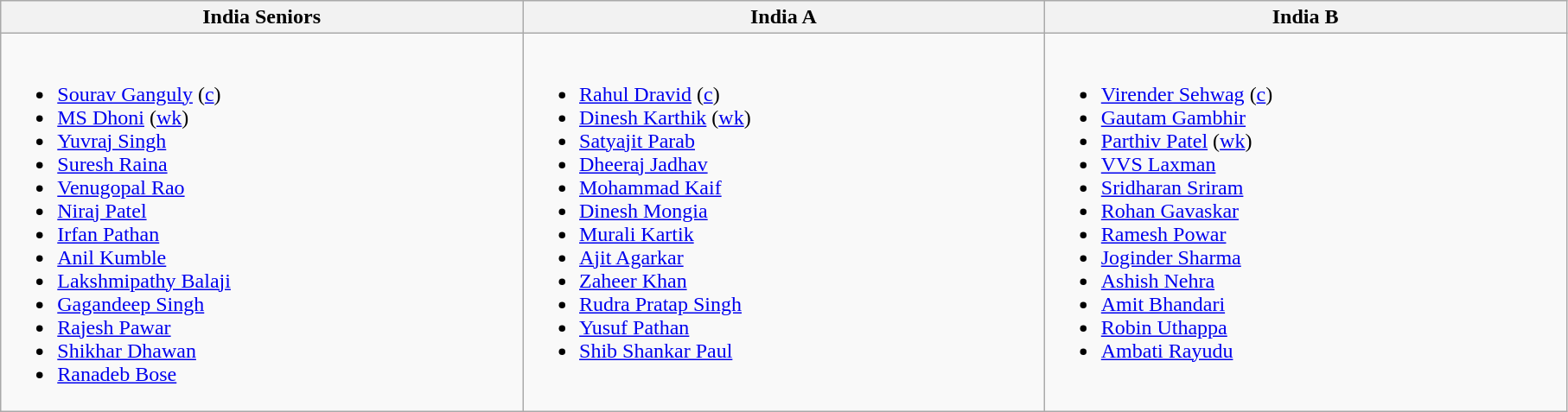<table class="wikitable">
<tr>
<th style="width:15%;"> India Seniors </th>
<th style="width:15%;"> India A </th>
<th style="width:15%;"> India B </th>
</tr>
<tr style="vertical-align:top">
<td><br><ul><li><a href='#'>Sourav Ganguly</a> (<a href='#'>c</a>)</li><li><a href='#'>MS Dhoni</a> (<a href='#'>wk</a>)</li><li><a href='#'>Yuvraj Singh</a></li><li><a href='#'>Suresh Raina</a></li><li><a href='#'>Venugopal Rao</a></li><li><a href='#'>Niraj Patel</a></li><li><a href='#'>Irfan Pathan</a></li><li><a href='#'>Anil Kumble</a></li><li><a href='#'>Lakshmipathy Balaji</a></li><li><a href='#'>Gagandeep Singh</a></li><li><a href='#'>Rajesh Pawar</a></li><li><a href='#'>Shikhar Dhawan</a></li><li><a href='#'>Ranadeb Bose</a></li></ul></td>
<td><br><ul><li><a href='#'>Rahul Dravid</a> (<a href='#'>c</a>)</li><li><a href='#'>Dinesh Karthik</a> (<a href='#'>wk</a>)</li><li><a href='#'>Satyajit Parab</a></li><li><a href='#'>Dheeraj Jadhav</a></li><li><a href='#'>Mohammad Kaif</a></li><li><a href='#'>Dinesh Mongia</a></li><li><a href='#'>Murali Kartik</a></li><li><a href='#'>Ajit Agarkar</a></li><li><a href='#'>Zaheer Khan</a></li><li><a href='#'>Rudra Pratap Singh</a></li><li><a href='#'>Yusuf Pathan</a></li><li><a href='#'>Shib Shankar Paul</a></li></ul></td>
<td><br><ul><li><a href='#'>Virender Sehwag</a> (<a href='#'>c</a>)</li><li><a href='#'>Gautam Gambhir</a></li><li><a href='#'>Parthiv Patel</a> (<a href='#'>wk</a>)</li><li><a href='#'>VVS Laxman</a></li><li><a href='#'>Sridharan Sriram</a></li><li><a href='#'>Rohan Gavaskar</a></li><li><a href='#'>Ramesh Powar</a></li><li><a href='#'>Joginder Sharma</a></li><li><a href='#'>Ashish Nehra</a></li><li><a href='#'>Amit Bhandari</a></li><li><a href='#'>Robin Uthappa</a></li><li><a href='#'>Ambati Rayudu</a></li></ul></td>
</tr>
</table>
